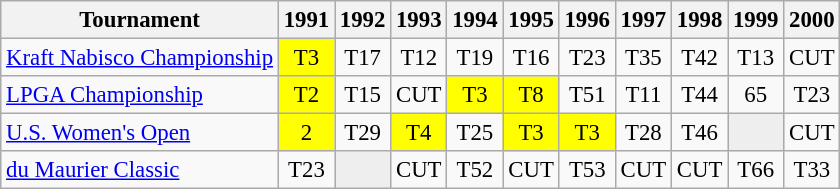<table class="wikitable" style="font-size:95%;text-align:center;">
<tr>
<th>Tournament</th>
<th>1991</th>
<th>1992</th>
<th>1993</th>
<th>1994</th>
<th>1995</th>
<th>1996</th>
<th>1997</th>
<th>1998</th>
<th>1999</th>
<th>2000</th>
</tr>
<tr>
<td align=left><a href='#'>Kraft Nabisco Championship</a></td>
<td style="background:yellow;">T3</td>
<td>T17</td>
<td>T12</td>
<td>T19</td>
<td>T16</td>
<td>T23</td>
<td>T35</td>
<td>T42</td>
<td>T13</td>
<td>CUT</td>
</tr>
<tr>
<td align=left><a href='#'>LPGA Championship</a></td>
<td style="background:yellow;">T2</td>
<td>T15</td>
<td>CUT</td>
<td style="background:yellow;">T3</td>
<td style="background:yellow;">T8</td>
<td>T51</td>
<td>T11</td>
<td>T44</td>
<td>65</td>
<td>T23</td>
</tr>
<tr>
<td align=left><a href='#'>U.S. Women's Open</a></td>
<td style="background:yellow;">2</td>
<td>T29</td>
<td style="background:yellow;">T4</td>
<td>T25</td>
<td style="background:yellow;">T3</td>
<td style="background:yellow;">T3</td>
<td>T28</td>
<td>T46</td>
<td style="background:#eeeeee;"></td>
<td>CUT</td>
</tr>
<tr>
<td align=left><a href='#'>du Maurier Classic</a></td>
<td>T23</td>
<td style="background:#eeeeee;"></td>
<td>CUT</td>
<td>T52</td>
<td>CUT</td>
<td>T53</td>
<td>CUT</td>
<td>CUT</td>
<td>T66</td>
<td>T33</td>
</tr>
</table>
